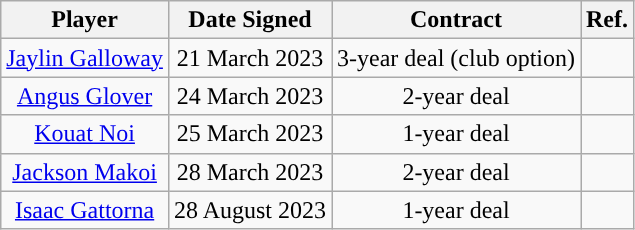<table class="wikitable sortable sortable" style="text-align: center">
<tr>
<th>Player</th>
<th>Date Signed</th>
<th>Contract</th>
<th>Ref.</th>
</tr>
<tr>
<td><a href='#'>Jaylin Galloway</a></td>
<td>21 March 2023</td>
<td>3-year deal (club option)</td>
<td></td>
</tr>
<tr>
<td><a href='#'>Angus Glover</a></td>
<td>24 March 2023</td>
<td>2-year deal</td>
<td></td>
</tr>
<tr>
<td><a href='#'>Kouat Noi</a></td>
<td>25 March 2023</td>
<td>1-year deal</td>
<td></td>
</tr>
<tr>
<td><a href='#'>Jackson Makoi</a></td>
<td>28 March 2023</td>
<td>2-year deal</td>
<td></td>
</tr>
<tr>
<td><a href='#'>Isaac Gattorna</a></td>
<td>28 August 2023</td>
<td>1-year deal</td>
<td></td>
</tr>
</table>
